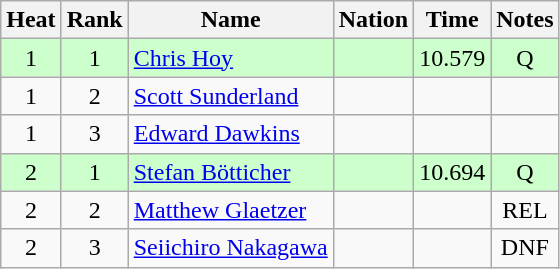<table class="wikitable sortable" style="text-align:center">
<tr>
<th>Heat</th>
<th>Rank</th>
<th>Name</th>
<th>Nation</th>
<th>Time</th>
<th>Notes</th>
</tr>
<tr bgcolor=ccffcc>
<td>1</td>
<td>1</td>
<td align=left><a href='#'>Chris Hoy</a></td>
<td align=left></td>
<td>10.579</td>
<td>Q</td>
</tr>
<tr>
<td>1</td>
<td>2</td>
<td align=left><a href='#'>Scott Sunderland</a></td>
<td align=left></td>
<td></td>
<td></td>
</tr>
<tr>
<td>1</td>
<td>3</td>
<td align=left><a href='#'>Edward Dawkins</a></td>
<td align=left></td>
<td></td>
<td></td>
</tr>
<tr bgcolor=ccffcc>
<td>2</td>
<td>1</td>
<td align=left><a href='#'>Stefan Bötticher</a></td>
<td align=left></td>
<td>10.694</td>
<td>Q</td>
</tr>
<tr>
<td>2</td>
<td>2</td>
<td align=left><a href='#'>Matthew Glaetzer</a></td>
<td align=left></td>
<td></td>
<td>REL</td>
</tr>
<tr>
<td>2</td>
<td>3</td>
<td align=left><a href='#'>Seiichiro Nakagawa</a></td>
<td align=left></td>
<td></td>
<td>DNF</td>
</tr>
</table>
